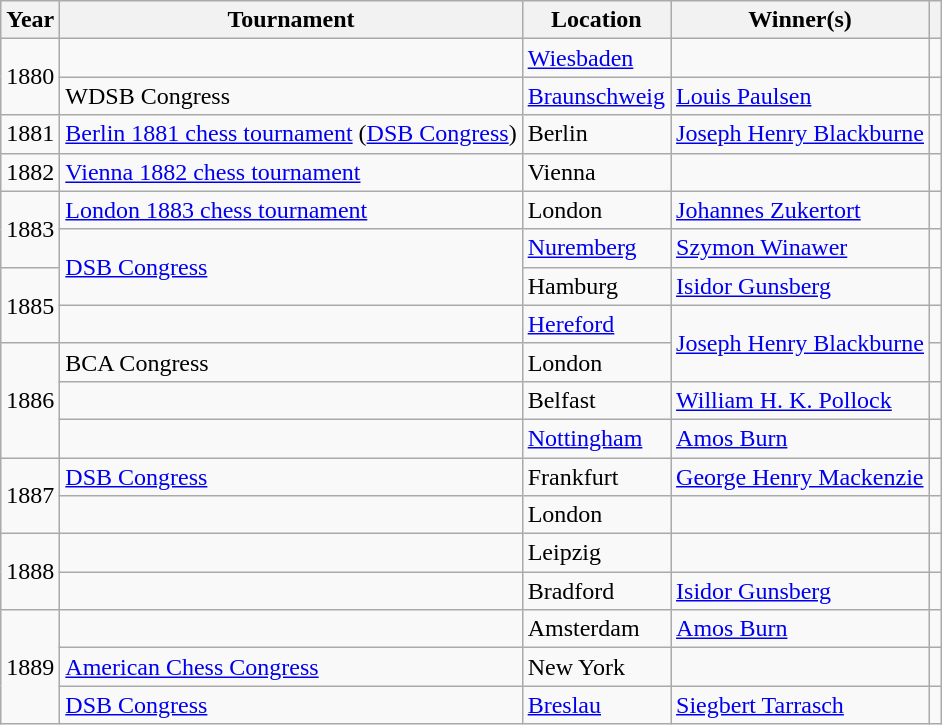<table class="wikitable sortable">
<tr>
<th>Year</th>
<th>Tournament</th>
<th>Location</th>
<th>Winner(s)</th>
<th class="unsortable"></th>
</tr>
<tr>
<td rowspan=2>1880</td>
<td></td>
<td><a href='#'>Wiesbaden</a></td>
<td></td>
<td></td>
</tr>
<tr>
<td>WDSB Congress</td>
<td><a href='#'>Braunschweig</a></td>
<td><a href='#'>Louis Paulsen</a></td>
<td></td>
</tr>
<tr>
<td>1881</td>
<td><a href='#'>Berlin 1881 chess tournament</a> (<a href='#'>DSB Congress</a>)</td>
<td>Berlin</td>
<td><a href='#'>Joseph Henry Blackburne</a></td>
<td></td>
</tr>
<tr>
<td>1882</td>
<td><a href='#'>Vienna 1882 chess tournament</a></td>
<td>Vienna</td>
<td></td>
<td></td>
</tr>
<tr>
<td rowspan=2>1883</td>
<td><a href='#'>London 1883 chess tournament</a></td>
<td>London</td>
<td><a href='#'>Johannes Zukertort</a></td>
<td></td>
</tr>
<tr>
<td rowspan=2><a href='#'>DSB Congress</a></td>
<td><a href='#'>Nuremberg</a></td>
<td><a href='#'>Szymon Winawer</a></td>
<td></td>
</tr>
<tr>
<td rowspan=2>1885</td>
<td>Hamburg</td>
<td><a href='#'>Isidor Gunsberg</a></td>
<td></td>
</tr>
<tr>
<td></td>
<td><a href='#'>Hereford</a></td>
<td rowspan=2><a href='#'>Joseph Henry Blackburne</a></td>
<td></td>
</tr>
<tr>
<td rowspan=3>1886</td>
<td>BCA Congress</td>
<td>London</td>
<td></td>
</tr>
<tr>
<td></td>
<td>Belfast</td>
<td><a href='#'>William H. K. Pollock</a></td>
<td></td>
</tr>
<tr>
<td></td>
<td><a href='#'>Nottingham</a></td>
<td><a href='#'>Amos Burn</a></td>
<td></td>
</tr>
<tr>
<td rowspan=2>1887</td>
<td><a href='#'>DSB Congress</a></td>
<td>Frankfurt</td>
<td><a href='#'>George Henry Mackenzie</a></td>
<td></td>
</tr>
<tr>
<td></td>
<td>London</td>
<td></td>
<td></td>
</tr>
<tr>
<td rowspan=2>1888</td>
<td></td>
<td>Leipzig</td>
<td></td>
</tr>
<tr>
<td></td>
<td>Bradford</td>
<td><a href='#'>Isidor Gunsberg</a></td>
<td></td>
</tr>
<tr>
<td rowspan=3>1889</td>
<td></td>
<td>Amsterdam</td>
<td><a href='#'>Amos Burn</a></td>
<td></td>
</tr>
<tr>
<td><a href='#'>American Chess Congress</a></td>
<td>New York</td>
<td></td>
</tr>
<tr>
<td><a href='#'>DSB Congress</a></td>
<td><a href='#'>Breslau</a></td>
<td><a href='#'>Siegbert Tarrasch</a></td>
<td></td>
</tr>
</table>
